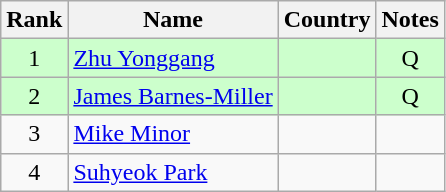<table class="wikitable" style="text-align:center;">
<tr>
<th>Rank</th>
<th>Name</th>
<th>Country</th>
<th>Notes</th>
</tr>
<tr bgcolor=ccffcc>
<td>1</td>
<td align=left><a href='#'>Zhu Yonggang</a></td>
<td align=left></td>
<td>Q</td>
</tr>
<tr bgcolor=ccffcc>
<td>2</td>
<td align=left><a href='#'>James Barnes-Miller</a></td>
<td align=left></td>
<td>Q</td>
</tr>
<tr>
<td>3</td>
<td align=left><a href='#'>Mike Minor</a></td>
<td align=left></td>
<td></td>
</tr>
<tr>
<td>4</td>
<td align=left><a href='#'>Suhyeok Park</a></td>
<td align=left></td>
<td></td>
</tr>
</table>
